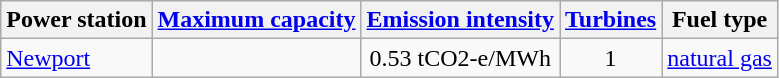<table class="wikitable" style="text-align: center">
<tr>
<th>Power station</th>
<th><a href='#'>Maximum capacity</a></th>
<th><a href='#'>Emission intensity</a></th>
<th><a href='#'>Turbines</a></th>
<th>Fuel type</th>
</tr>
<tr>
<td align="left"><a href='#'>Newport</a></td>
<td></td>
<td>0.53 tCO2-e/MWh</td>
<td>1</td>
<td><a href='#'>natural gas</a></td>
</tr>
</table>
